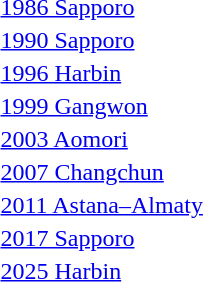<table>
<tr>
<td><a href='#'>1986 Sapporo</a></td>
<td></td>
<td></td>
<td></td>
</tr>
<tr>
<td><a href='#'>1990 Sapporo</a></td>
<td></td>
<td></td>
<td></td>
</tr>
<tr>
<td><a href='#'>1996 Harbin</a></td>
<td></td>
<td></td>
<td></td>
</tr>
<tr>
<td><a href='#'>1999 Gangwon</a></td>
<td></td>
<td></td>
<td></td>
</tr>
<tr>
<td><a href='#'>2003 Aomori</a></td>
<td></td>
<td></td>
<td></td>
</tr>
<tr>
<td><a href='#'>2007 Changchun</a></td>
<td></td>
<td></td>
<td></td>
</tr>
<tr>
<td><a href='#'>2011 Astana–Almaty</a></td>
<td></td>
<td></td>
<td></td>
</tr>
<tr>
<td><a href='#'>2017 Sapporo</a></td>
<td></td>
<td></td>
<td></td>
</tr>
<tr>
<td><a href='#'>2025 Harbin</a></td>
<td></td>
<td></td>
<td></td>
</tr>
</table>
